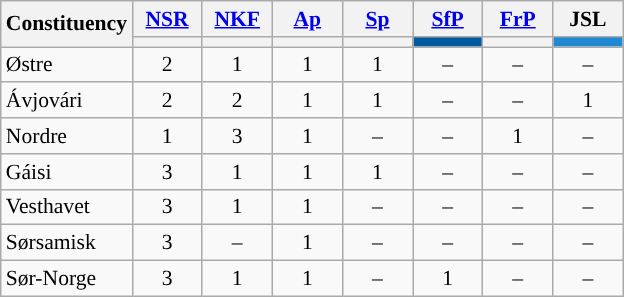<table class="wikitable sortable" style="font-size:90%; text-align:center;">
<tr>
<th rowspan=2>Constituency</th>
<th style="width:40px;"><a href='#'>NSR</a></th>
<th style="width:40px;"><a href='#'>NKF</a></th>
<th style="width:40px;"><a href='#'>Ap</a></th>
<th style="width:40px;"><a href='#'>Sp</a></th>
<th style="width:40px;"><a href='#'>SfP</a></th>
<th style="width:40px;"><a href='#'>FrP</a></th>
<th style="width:40px;">JSL</th>
</tr>
<tr>
<th style="background:"></th>
<th style="background:"></th>
<th style="background:"></th>
<th style="background:"></th>
<th style="background:#025aa0;"></th>
<th style="background:"></th>
<th style="background:#1e88d2;"></th>
</tr>
<tr>
<td align=left>Østre</td>
<td>2</td>
<td>1</td>
<td>1</td>
<td>1</td>
<td>–</td>
<td>–</td>
<td>–</td>
</tr>
<tr>
<td align=left>Ávjovári</td>
<td>2</td>
<td>2</td>
<td>1</td>
<td>1</td>
<td>–</td>
<td>–</td>
<td>1</td>
</tr>
<tr>
<td align=left>Nordre</td>
<td>1</td>
<td>3</td>
<td>1</td>
<td>–</td>
<td>–</td>
<td>1</td>
<td>–</td>
</tr>
<tr>
<td align=left>Gáisi</td>
<td>3</td>
<td>1</td>
<td>1</td>
<td>1</td>
<td>–</td>
<td>–</td>
<td>–</td>
</tr>
<tr>
<td align=left>Vesthavet</td>
<td>3</td>
<td>1</td>
<td>1</td>
<td>–</td>
<td>–</td>
<td>–</td>
<td>–</td>
</tr>
<tr>
<td align=left>Sørsamisk</td>
<td>3</td>
<td>–</td>
<td>1</td>
<td>–</td>
<td>–</td>
<td>–</td>
<td>–</td>
</tr>
<tr>
<td align=left>Sør-Norge</td>
<td>3</td>
<td>1</td>
<td>1</td>
<td>–</td>
<td>1</td>
<td>–</td>
<td>–</td>
</tr>
</table>
